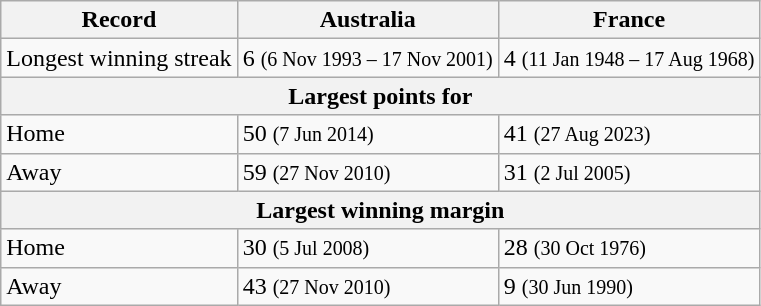<table class="wikitable">
<tr>
<th>Record</th>
<th>Australia</th>
<th>France</th>
</tr>
<tr>
<td>Longest winning streak</td>
<td>6 <small>(6 Nov 1993 – 17 Nov 2001)</small></td>
<td>4 <small>(11 Jan 1948 – 17 Aug 1968)</small></td>
</tr>
<tr>
<th colspan=3 align=center>Largest points for</th>
</tr>
<tr>
<td>Home</td>
<td>50 <small>(7 Jun 2014)</small></td>
<td>41 <small>(27 Aug 2023)</small></td>
</tr>
<tr>
<td>Away</td>
<td>59 <small>(27 Nov 2010)</small></td>
<td>31 <small>(2 Jul 2005)</small></td>
</tr>
<tr>
<th colspan=3 align=center>Largest winning margin</th>
</tr>
<tr>
<td>Home</td>
<td>30 <small>(5 Jul 2008)</small></td>
<td>28 <small>(30 Oct 1976)</small></td>
</tr>
<tr>
<td>Away</td>
<td>43 <small>(27 Nov 2010)</small></td>
<td>9 <small>(30 Jun 1990)</small></td>
</tr>
</table>
